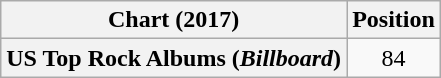<table class="wikitable plainrowheaders" style="text-align:center">
<tr>
<th scope="col">Chart (2017)</th>
<th scope="col">Position</th>
</tr>
<tr>
<th scope="row">US Top Rock Albums (<em>Billboard</em>)</th>
<td>84</td>
</tr>
</table>
